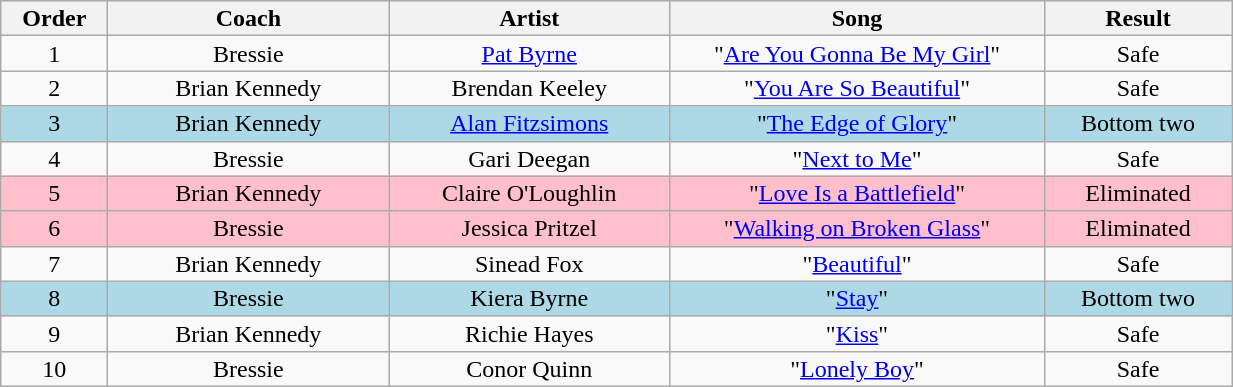<table class="wikitable" style="text-align:center; line-height:16px; width:65%;">
<tr>
<th scope="col" width="05%">Order</th>
<th scope="col" width="15%">Coach</th>
<th scope="col" width="15%">Artist</th>
<th scope="col" width="20%">Song</th>
<th scope="col" width="10%">Result</th>
</tr>
<tr>
<td>1</td>
<td>Bressie</td>
<td><a href='#'>Pat Byrne</a></td>
<td>"<a href='#'>Are You Gonna Be My Girl</a>"</td>
<td>Safe</td>
</tr>
<tr>
<td>2</td>
<td>Brian Kennedy</td>
<td>Brendan Keeley</td>
<td>"<a href='#'>You Are So Beautiful</a>"</td>
<td>Safe</td>
</tr>
<tr style="background:lightblue;">
<td>3</td>
<td>Brian Kennedy</td>
<td><a href='#'>Alan Fitzsimons</a></td>
<td>"<a href='#'>The Edge of Glory</a>"</td>
<td>Bottom two</td>
</tr>
<tr>
<td>4</td>
<td>Bressie</td>
<td>Gari Deegan</td>
<td>"<a href='#'>Next to Me</a>"</td>
<td>Safe</td>
</tr>
<tr style="background:pink;">
<td>5</td>
<td>Brian Kennedy</td>
<td>Claire O'Loughlin</td>
<td>"<a href='#'>Love Is a Battlefield</a>"</td>
<td>Eliminated</td>
</tr>
<tr style="background:pink;">
<td>6</td>
<td>Bressie</td>
<td>Jessica Pritzel</td>
<td>"<a href='#'>Walking on Broken Glass</a>"</td>
<td>Eliminated</td>
</tr>
<tr>
<td>7</td>
<td>Brian Kennedy</td>
<td>Sinead Fox</td>
<td>"<a href='#'>Beautiful</a>"</td>
<td>Safe</td>
</tr>
<tr style="background:lightblue;">
<td>8</td>
<td>Bressie</td>
<td>Kiera Byrne</td>
<td>"<a href='#'>Stay</a>"</td>
<td>Bottom two</td>
</tr>
<tr>
<td>9</td>
<td>Brian Kennedy</td>
<td>Richie Hayes</td>
<td>"<a href='#'>Kiss</a>"</td>
<td>Safe</td>
</tr>
<tr>
<td>10</td>
<td>Bressie</td>
<td>Conor Quinn</td>
<td>"<a href='#'>Lonely Boy</a>"</td>
<td>Safe</td>
</tr>
</table>
